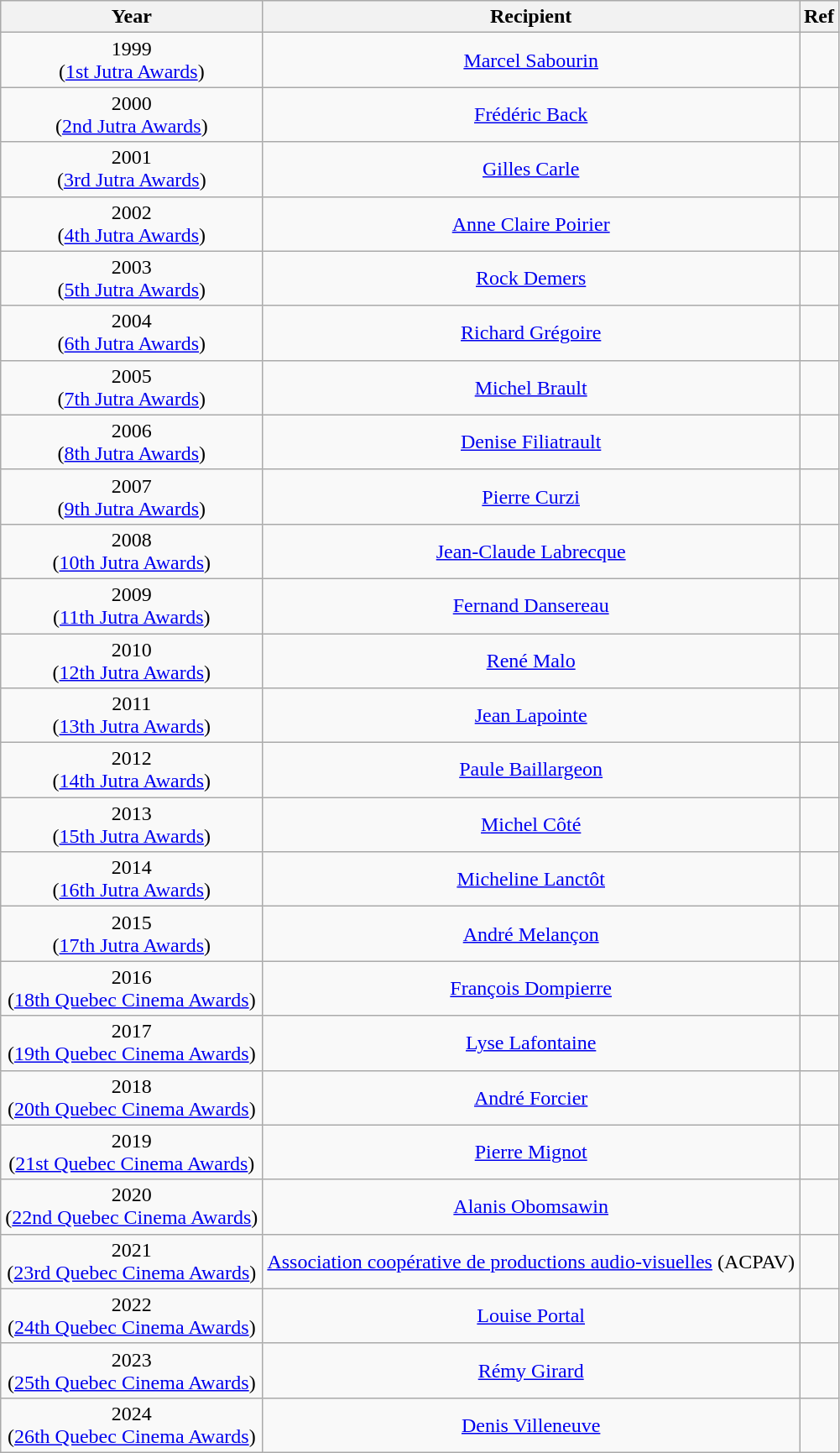<table class="wikitable" style="text-align:center;">
<tr>
<th scope="col">Year</th>
<th scope="col" align="center">Recipient</th>
<th scope="col">Ref</th>
</tr>
<tr>
<td>1999<br>(<a href='#'>1st Jutra Awards</a>)</td>
<td><a href='#'>Marcel Sabourin</a></td>
<td></td>
</tr>
<tr>
<td>2000<br>(<a href='#'>2nd Jutra Awards</a>)</td>
<td><a href='#'>Frédéric Back</a></td>
<td></td>
</tr>
<tr>
<td>2001<br>(<a href='#'>3rd Jutra Awards</a>)</td>
<td><a href='#'>Gilles Carle</a></td>
<td></td>
</tr>
<tr>
<td>2002<br>(<a href='#'>4th Jutra Awards</a>)</td>
<td><a href='#'>Anne Claire Poirier</a></td>
<td></td>
</tr>
<tr>
<td>2003<br>(<a href='#'>5th Jutra Awards</a>)</td>
<td><a href='#'>Rock Demers</a></td>
<td></td>
</tr>
<tr>
<td>2004<br>(<a href='#'>6th Jutra Awards</a>)</td>
<td><a href='#'>Richard Grégoire</a></td>
<td></td>
</tr>
<tr>
<td>2005<br>(<a href='#'>7th Jutra Awards</a>)</td>
<td><a href='#'>Michel Brault</a></td>
<td></td>
</tr>
<tr>
<td>2006<br>(<a href='#'>8th Jutra Awards</a>)</td>
<td><a href='#'>Denise Filiatrault</a></td>
<td></td>
</tr>
<tr>
<td>2007<br>(<a href='#'>9th Jutra Awards</a>)</td>
<td><a href='#'>Pierre Curzi</a></td>
<td></td>
</tr>
<tr>
<td>2008<br>(<a href='#'>10th Jutra Awards</a>)</td>
<td><a href='#'>Jean-Claude Labrecque</a></td>
<td></td>
</tr>
<tr>
<td>2009<br>(<a href='#'>11th Jutra Awards</a>)</td>
<td><a href='#'>Fernand Dansereau</a></td>
<td></td>
</tr>
<tr>
<td>2010<br>(<a href='#'>12th Jutra Awards</a>)</td>
<td><a href='#'>René Malo</a></td>
<td></td>
</tr>
<tr>
<td>2011<br>(<a href='#'>13th Jutra Awards</a>)</td>
<td><a href='#'>Jean Lapointe</a></td>
<td></td>
</tr>
<tr>
<td>2012<br>(<a href='#'>14th Jutra Awards</a>)</td>
<td><a href='#'>Paule Baillargeon</a></td>
<td></td>
</tr>
<tr>
<td>2013<br>(<a href='#'>15th Jutra Awards</a>)</td>
<td><a href='#'>Michel Côté</a></td>
<td></td>
</tr>
<tr>
<td>2014<br>(<a href='#'>16th Jutra Awards</a>)</td>
<td><a href='#'>Micheline Lanctôt</a></td>
<td></td>
</tr>
<tr>
<td>2015<br>(<a href='#'>17th Jutra Awards</a>)</td>
<td><a href='#'>André Melançon</a></td>
<td></td>
</tr>
<tr>
<td>2016<br>(<a href='#'>18th Quebec Cinema Awards</a>)</td>
<td><a href='#'>François Dompierre</a></td>
<td></td>
</tr>
<tr>
<td>2017<br>(<a href='#'>19th Quebec Cinema Awards</a>)</td>
<td><a href='#'>Lyse Lafontaine</a></td>
<td></td>
</tr>
<tr>
<td>2018<br>(<a href='#'>20th Quebec Cinema Awards</a>)</td>
<td><a href='#'>André Forcier</a></td>
<td></td>
</tr>
<tr>
<td>2019<br>(<a href='#'>21st Quebec Cinema Awards</a>)</td>
<td><a href='#'>Pierre Mignot</a></td>
<td></td>
</tr>
<tr>
<td>2020<br>(<a href='#'>22nd Quebec Cinema Awards</a>)</td>
<td><a href='#'>Alanis Obomsawin</a></td>
<td></td>
</tr>
<tr>
<td>2021<br>(<a href='#'>23rd Quebec Cinema Awards</a>)</td>
<td><a href='#'>Association coopérative de productions audio-visuelles</a> (ACPAV)</td>
<td></td>
</tr>
<tr>
<td>2022<br>(<a href='#'>24th Quebec Cinema Awards</a>)</td>
<td><a href='#'>Louise Portal</a></td>
<td></td>
</tr>
<tr>
<td>2023<br>(<a href='#'>25th Quebec Cinema Awards</a>)</td>
<td><a href='#'>Rémy Girard</a></td>
<td></td>
</tr>
<tr>
<td>2024<br>(<a href='#'>26th Quebec Cinema Awards</a>)</td>
<td><a href='#'>Denis Villeneuve</a></td>
<td></td>
</tr>
</table>
